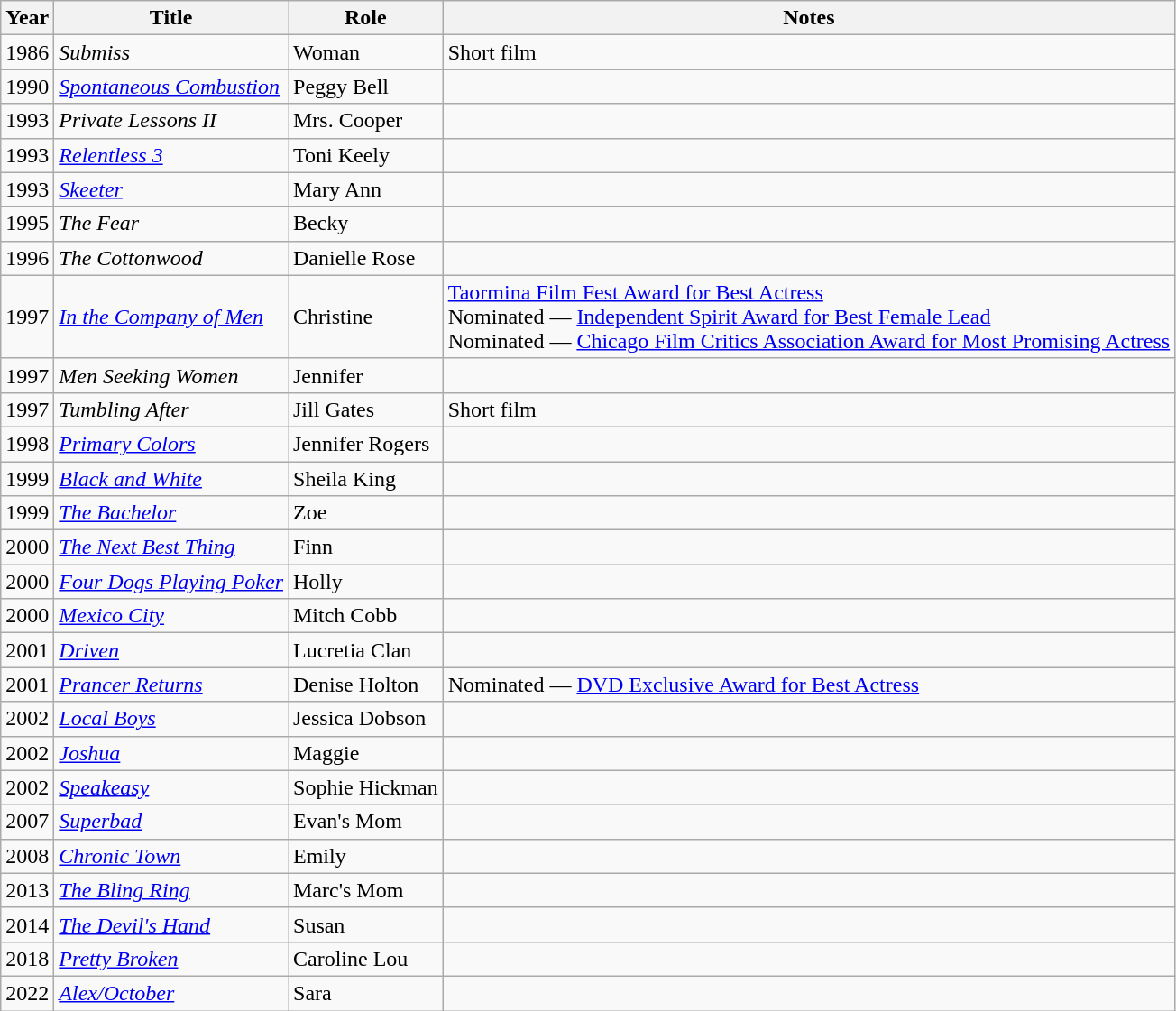<table class="wikitable sortable">
<tr>
<th>Year</th>
<th>Title</th>
<th>Role</th>
<th class="unsortable">Notes</th>
</tr>
<tr>
<td>1986</td>
<td><em>Submiss</em></td>
<td>Woman</td>
<td>Short film</td>
</tr>
<tr>
<td>1990</td>
<td><em><a href='#'>Spontaneous Combustion</a></em></td>
<td>Peggy Bell</td>
<td></td>
</tr>
<tr>
<td>1993</td>
<td><em>Private Lessons II</em></td>
<td>Mrs. Cooper</td>
<td></td>
</tr>
<tr>
<td>1993</td>
<td><em><a href='#'>Relentless 3</a></em></td>
<td>Toni Keely</td>
<td></td>
</tr>
<tr>
<td>1993</td>
<td><em><a href='#'>Skeeter</a></em></td>
<td>Mary Ann</td>
<td></td>
</tr>
<tr>
<td>1995</td>
<td><em>The Fear</em></td>
<td>Becky</td>
<td></td>
</tr>
<tr>
<td>1996</td>
<td><em>The Cottonwood</em></td>
<td>Danielle Rose</td>
<td></td>
</tr>
<tr>
<td>1997</td>
<td><em><a href='#'>In the Company of Men</a></em></td>
<td>Christine</td>
<td><a href='#'>Taormina Film Fest Award for Best Actress</a><br>Nominated — <a href='#'>Independent Spirit Award for Best Female Lead</a><br>Nominated — <a href='#'>Chicago Film Critics Association Award for Most Promising Actress</a></td>
</tr>
<tr>
<td>1997</td>
<td><em>Men Seeking Women</em></td>
<td>Jennifer</td>
<td></td>
</tr>
<tr>
<td>1997</td>
<td><em>Tumbling After</em></td>
<td>Jill Gates</td>
<td>Short film</td>
</tr>
<tr>
<td>1998</td>
<td><em><a href='#'>Primary Colors</a></em></td>
<td>Jennifer Rogers</td>
<td></td>
</tr>
<tr>
<td>1999</td>
<td><em><a href='#'>Black and White</a></em></td>
<td>Sheila King</td>
<td></td>
</tr>
<tr>
<td>1999</td>
<td><em><a href='#'>The Bachelor</a> </em></td>
<td>Zoe</td>
<td></td>
</tr>
<tr>
<td>2000</td>
<td><em><a href='#'>The Next Best Thing</a></em></td>
<td>Finn</td>
<td></td>
</tr>
<tr>
<td>2000</td>
<td><em><a href='#'>Four Dogs Playing Poker</a></em></td>
<td>Holly</td>
<td></td>
</tr>
<tr>
<td>2000</td>
<td><em><a href='#'>Mexico City</a></em></td>
<td>Mitch Cobb</td>
<td></td>
</tr>
<tr>
<td>2001</td>
<td><em><a href='#'>Driven</a></em></td>
<td>Lucretia Clan</td>
<td></td>
</tr>
<tr>
<td>2001</td>
<td><em><a href='#'>Prancer Returns</a></em></td>
<td>Denise Holton</td>
<td>Nominated — <a href='#'>DVD Exclusive Award for Best Actress</a></td>
</tr>
<tr>
<td>2002</td>
<td><em><a href='#'>Local Boys</a></em></td>
<td>Jessica Dobson</td>
<td></td>
</tr>
<tr>
<td>2002</td>
<td><em><a href='#'>Joshua</a></em></td>
<td>Maggie</td>
<td></td>
</tr>
<tr>
<td>2002</td>
<td><em><a href='#'>Speakeasy</a></em></td>
<td>Sophie Hickman</td>
<td></td>
</tr>
<tr>
<td>2007</td>
<td><em><a href='#'>Superbad</a></em></td>
<td>Evan's Mom</td>
<td></td>
</tr>
<tr>
<td>2008</td>
<td><em><a href='#'>Chronic Town</a></em></td>
<td>Emily</td>
<td></td>
</tr>
<tr>
<td>2013</td>
<td><em><a href='#'>The Bling Ring</a></em></td>
<td>Marc's Mom</td>
<td></td>
</tr>
<tr>
<td>2014</td>
<td><em> <a href='#'>The Devil's Hand</a></em></td>
<td>Susan</td>
<td></td>
</tr>
<tr>
<td>2018</td>
<td><em><a href='#'>Pretty Broken</a></em></td>
<td>Caroline Lou</td>
<td></td>
</tr>
<tr>
<td>2022</td>
<td><em><a href='#'>Alex/October</a></em></td>
<td>Sara</td>
<td></td>
</tr>
</table>
